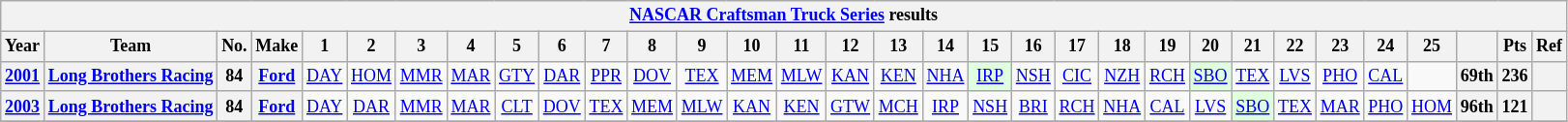<table class="wikitable" style="text-align:center; font-size:75%">
<tr>
<th colspan="32"><a href='#'>NASCAR Craftsman Truck Series</a> results</th>
</tr>
<tr>
<th>Year</th>
<th>Team</th>
<th>No.</th>
<th>Make</th>
<th>1</th>
<th>2</th>
<th>3</th>
<th>4</th>
<th>5</th>
<th>6</th>
<th>7</th>
<th>8</th>
<th>9</th>
<th>10</th>
<th>11</th>
<th>12</th>
<th>13</th>
<th>14</th>
<th>15</th>
<th>16</th>
<th>17</th>
<th>18</th>
<th>19</th>
<th>20</th>
<th>21</th>
<th>22</th>
<th>23</th>
<th>24</th>
<th>25</th>
<th></th>
<th>Pts</th>
<th>Ref</th>
</tr>
<tr>
<th><a href='#'>2001</a></th>
<th><a href='#'>Long Brothers Racing</a></th>
<th>84</th>
<th><a href='#'>Ford</a></th>
<td><a href='#'>DAY</a></td>
<td><a href='#'>HOM</a></td>
<td><a href='#'>MMR</a></td>
<td><a href='#'>MAR</a></td>
<td><a href='#'>GTY</a></td>
<td><a href='#'>DAR</a></td>
<td><a href='#'>PPR</a></td>
<td><a href='#'>DOV</a></td>
<td><a href='#'>TEX</a></td>
<td><a href='#'>MEM</a></td>
<td><a href='#'>MLW</a></td>
<td><a href='#'>KAN</a></td>
<td><a href='#'>KEN</a></td>
<td><a href='#'>NHA</a></td>
<td style="background-color:#DFFFDF"><a href='#'>IRP</a><br></td>
<td><a href='#'>NSH</a></td>
<td><a href='#'>CIC</a></td>
<td><a href='#'>NZH</a></td>
<td><a href='#'>RCH</a></td>
<td style="background-color:#DFFFDF"><a href='#'>SBO</a><br></td>
<td><a href='#'>TEX</a></td>
<td><a href='#'>LVS</a></td>
<td><a href='#'>PHO</a></td>
<td><a href='#'>CAL</a></td>
<td></td>
<th>69th</th>
<th>236</th>
<th></th>
</tr>
<tr>
<th><a href='#'>2003</a></th>
<th><a href='#'>Long Brothers Racing</a></th>
<th>84</th>
<th><a href='#'>Ford</a></th>
<td><a href='#'>DAY</a></td>
<td><a href='#'>DAR</a></td>
<td><a href='#'>MMR</a></td>
<td><a href='#'>MAR</a></td>
<td><a href='#'>CLT</a></td>
<td><a href='#'>DOV</a></td>
<td><a href='#'>TEX</a></td>
<td><a href='#'>MEM</a></td>
<td><a href='#'>MLW</a></td>
<td><a href='#'>KAN</a></td>
<td><a href='#'>KEN</a></td>
<td><a href='#'>GTW</a></td>
<td><a href='#'>MCH</a></td>
<td><a href='#'>IRP</a></td>
<td><a href='#'>NSH</a></td>
<td><a href='#'>BRI</a></td>
<td><a href='#'>RCH</a></td>
<td><a href='#'>NHA</a></td>
<td><a href='#'>CAL</a></td>
<td><a href='#'>LVS</a></td>
<td style="background-color:#DFFFDF"><a href='#'>SBO</a><br></td>
<td><a href='#'>TEX</a></td>
<td><a href='#'>MAR</a></td>
<td><a href='#'>PHO</a></td>
<td><a href='#'>HOM</a></td>
<th>96th</th>
<th>121</th>
<th></th>
</tr>
<tr>
</tr>
</table>
